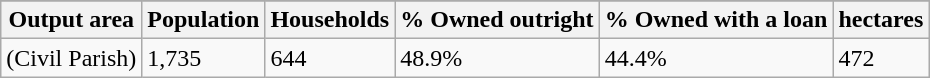<table class="wikitable">
<tr>
</tr>
<tr>
<th>Output area</th>
<th>Population</th>
<th>Households</th>
<th>% Owned outright</th>
<th>% Owned with a loan</th>
<th>hectares</th>
</tr>
<tr>
<td>(Civil Parish)</td>
<td>1,735</td>
<td>644</td>
<td>48.9%</td>
<td>44.4%</td>
<td>472</td>
</tr>
</table>
